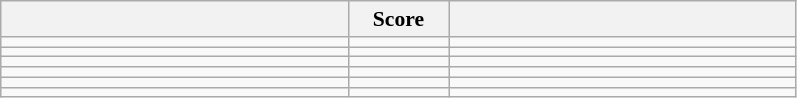<table class="wikitable" style="text-align:left; font-size:90% ">
<tr>
<th width=225></th>
<th width=60>Score</th>
<th width=225></th>
</tr>
<tr>
<td><strong></strong></td>
<td align=center><strong> </strong></td>
<td></td>
</tr>
<tr>
<td><strong></strong></td>
<td align=center><strong> </strong></td>
<td></td>
</tr>
<tr>
<td></td>
<td align=center><strong> </strong></td>
<td></td>
</tr>
<tr>
<td><strong></strong></td>
<td align=center><strong> </strong></td>
<td></td>
</tr>
<tr>
<td><strong></strong></td>
<td align=center><strong> </strong></td>
<td></td>
</tr>
<tr>
<td></td>
<td align=center><strong> </strong></td>
<td></td>
</tr>
</table>
